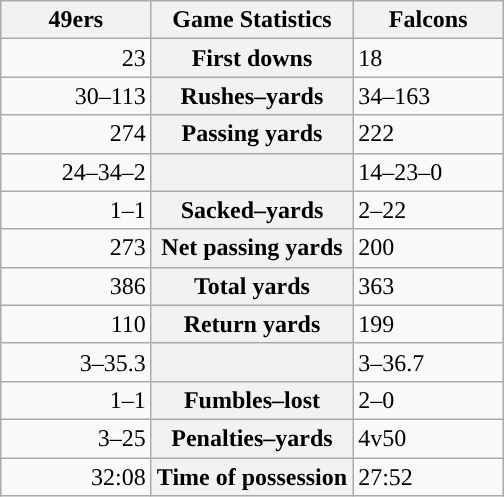<table class="wikitable" style="margin: 1em auto 1em auto">
<tr>
<th style="width:30%;">49ers</th>
<th style="width:40%;">Game Statistics</th>
<th style="width:30%;">Falcons</th>
</tr>
<tr>
<td style="text-align:right;">23</td>
<th>First downs</th>
<td>18</td>
</tr>
<tr>
<td style="text-align:right;">30–113</td>
<th>Rushes–yards</th>
<td>34–163</td>
</tr>
<tr>
<td style="text-align:right;">274</td>
<th>Passing yards</th>
<td>222</td>
</tr>
<tr>
<td style="text-align:right;">24–34–2</td>
<th></th>
<td>14–23–0</td>
</tr>
<tr>
<td style="text-align:right;">1–1</td>
<th>Sacked–yards</th>
<td>2–22</td>
</tr>
<tr>
<td style="text-align:right;">273</td>
<th>Net passing yards</th>
<td>200</td>
</tr>
<tr>
<td style="text-align:right;">386</td>
<th>Total yards</th>
<td>363</td>
</tr>
<tr>
<td style="text-align:right;">110</td>
<th>Return yards</th>
<td>199</td>
</tr>
<tr>
<td style="text-align:right;">3–35.3</td>
<th></th>
<td>3–36.7</td>
</tr>
<tr>
<td style="text-align:right;">1–1</td>
<th>Fumbles–lost</th>
<td>2–0</td>
</tr>
<tr>
<td style="text-align:right;">3–25</td>
<th>Penalties–yards</th>
<td>4v50</td>
</tr>
<tr>
<td style="text-align:right;">32:08</td>
<th>Time of possession</th>
<td>27:52</td>
</tr>
</table>
